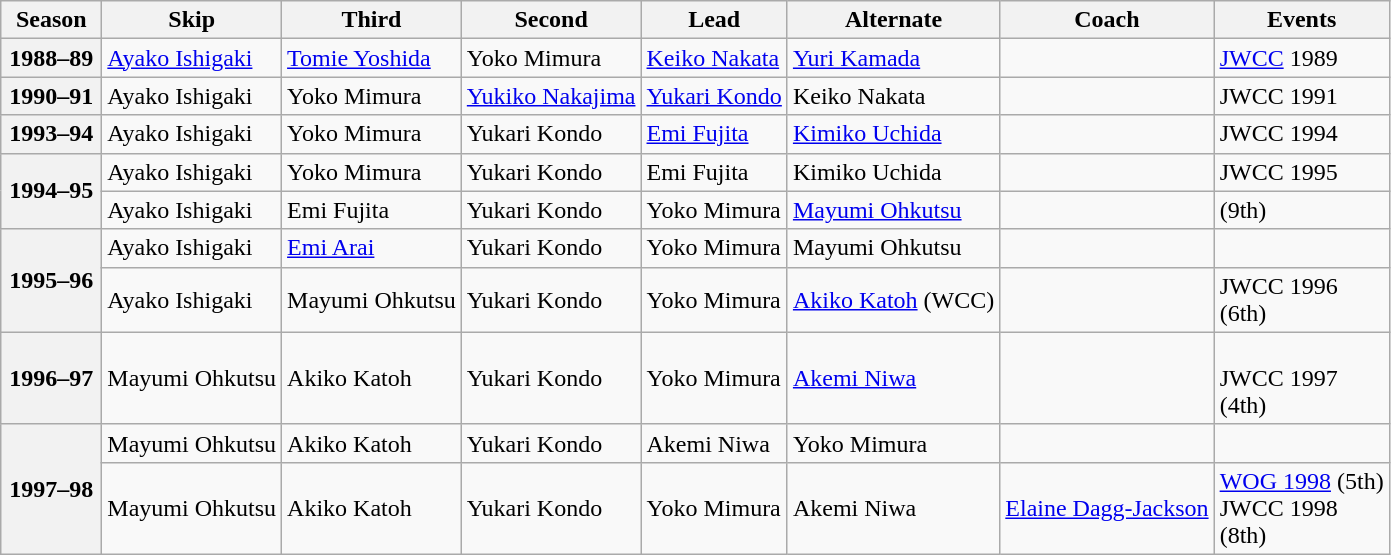<table class="wikitable">
<tr>
<th scope="col" width=60>Season</th>
<th scope="col">Skip</th>
<th scope="col">Third</th>
<th scope="col">Second</th>
<th scope="col">Lead</th>
<th scope="col">Alternate</th>
<th scope="col">Coach</th>
<th scope="col">Events</th>
</tr>
<tr>
<th scope="row">1988–89</th>
<td><a href='#'>Ayako Ishigaki</a></td>
<td><a href='#'>Tomie Yoshida</a></td>
<td>Yoko Mimura</td>
<td><a href='#'>Keiko Nakata</a></td>
<td><a href='#'>Yuri Kamada</a></td>
<td></td>
<td><a href='#'>JWCC</a> 1989 </td>
</tr>
<tr>
<th scope="row">1990–91</th>
<td>Ayako Ishigaki</td>
<td>Yoko Mimura</td>
<td><a href='#'>Yukiko Nakajima</a></td>
<td><a href='#'>Yukari Kondo</a></td>
<td>Keiko Nakata</td>
<td></td>
<td>JWCC 1991 </td>
</tr>
<tr>
<th scope="row">1993–94</th>
<td>Ayako Ishigaki</td>
<td>Yoko Mimura</td>
<td>Yukari Kondo</td>
<td><a href='#'>Emi Fujita</a></td>
<td><a href='#'>Kimiko Uchida</a></td>
<td></td>
<td>JWCC 1994 </td>
</tr>
<tr>
<th scope="row" rowspan=2>1994–95</th>
<td>Ayako Ishigaki</td>
<td>Yoko Mimura</td>
<td>Yukari Kondo</td>
<td>Emi Fujita</td>
<td>Kimiko Uchida</td>
<td></td>
<td>JWCC 1995 </td>
</tr>
<tr>
<td>Ayako Ishigaki</td>
<td>Emi Fujita</td>
<td>Yukari Kondo</td>
<td>Yoko Mimura</td>
<td><a href='#'>Mayumi Ohkutsu</a></td>
<td></td>
<td> (9th)</td>
</tr>
<tr>
<th scope="row" rowspan=2>1995–96</th>
<td>Ayako Ishigaki</td>
<td><a href='#'>Emi Arai</a></td>
<td>Yukari Kondo</td>
<td>Yoko Mimura</td>
<td>Mayumi Ohkutsu</td>
<td></td>
<td> </td>
</tr>
<tr>
<td>Ayako Ishigaki</td>
<td>Mayumi Ohkutsu</td>
<td>Yukari Kondo</td>
<td>Yoko Mimura</td>
<td><a href='#'>Akiko Katoh</a> (WCC)</td>
<td></td>
<td>JWCC 1996 <br> (6th)</td>
</tr>
<tr>
<th scope="row">1996–97</th>
<td>Mayumi Ohkutsu</td>
<td>Akiko Katoh</td>
<td>Yukari Kondo</td>
<td>Yoko Mimura</td>
<td><a href='#'>Akemi Niwa</a></td>
<td></td>
<td> <br>JWCC 1997 <br> (4th)</td>
</tr>
<tr>
<th scope="row" rowspan=2>1997–98</th>
<td>Mayumi Ohkutsu</td>
<td>Akiko Katoh</td>
<td>Yukari Kondo</td>
<td>Akemi Niwa</td>
<td>Yoko Mimura</td>
<td></td>
<td> </td>
</tr>
<tr>
<td>Mayumi Ohkutsu</td>
<td>Akiko Katoh</td>
<td>Yukari Kondo</td>
<td>Yoko Mimura</td>
<td>Akemi Niwa</td>
<td><a href='#'>Elaine Dagg-Jackson</a></td>
<td><a href='#'>WOG 1998</a> (5th)<br>JWCC 1998 <br> (8th)</td>
</tr>
</table>
